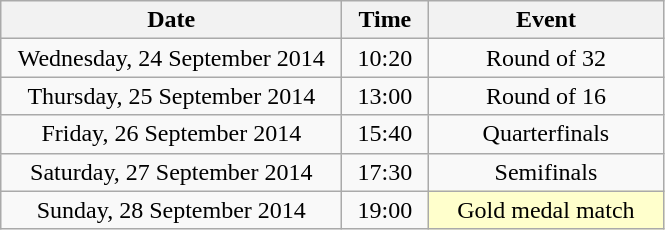<table class = "wikitable" style="text-align:center;">
<tr>
<th width=220>Date</th>
<th width=50>Time</th>
<th width=150>Event</th>
</tr>
<tr>
<td>Wednesday, 24 September 2014</td>
<td>10:20</td>
<td>Round of 32</td>
</tr>
<tr>
<td>Thursday, 25 September 2014</td>
<td>13:00</td>
<td>Round of 16</td>
</tr>
<tr>
<td>Friday, 26 September 2014</td>
<td>15:40</td>
<td>Quarterfinals</td>
</tr>
<tr>
<td>Saturday, 27 September 2014</td>
<td>17:30</td>
<td>Semifinals</td>
</tr>
<tr>
<td>Sunday, 28 September 2014</td>
<td>19:00</td>
<td bgcolor=ffffcc>Gold medal match</td>
</tr>
</table>
